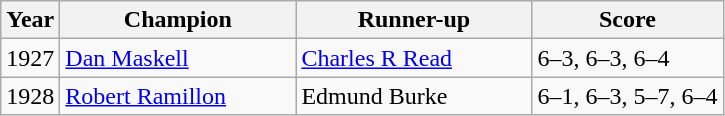<table class="wikitable">
<tr>
<th>Year</th>
<th width="150">Champion</th>
<th width="150">Runner-up</th>
<th>Score</th>
</tr>
<tr>
<td>1927</td>
<td> <a href='#'>Dan Maskell</a></td>
<td> <a href='#'>Charles R Read</a></td>
<td>6–3, 6–3, 6–4</td>
</tr>
<tr>
<td>1928</td>
<td> <a href='#'>Robert Ramillon</a></td>
<td> Edmund Burke</td>
<td>6–1, 6–3, 5–7, 6–4</td>
</tr>
</table>
